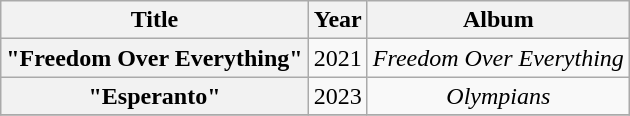<table class="wikitable plainrowheaders" style="text-align:center;">
<tr>
<th scope="col">Title</th>
<th scope="col">Year</th>
<th scope="col">Album</th>
</tr>
<tr>
<th scope="row">"Freedom Over Everything"<br></th>
<td>2021</td>
<td><em>Freedom Over Everything</em></td>
</tr>
<tr>
<th scope="row">"Esperanto"<br></th>
<td>2023</td>
<td><em>Olympians</em></td>
</tr>
<tr>
</tr>
</table>
